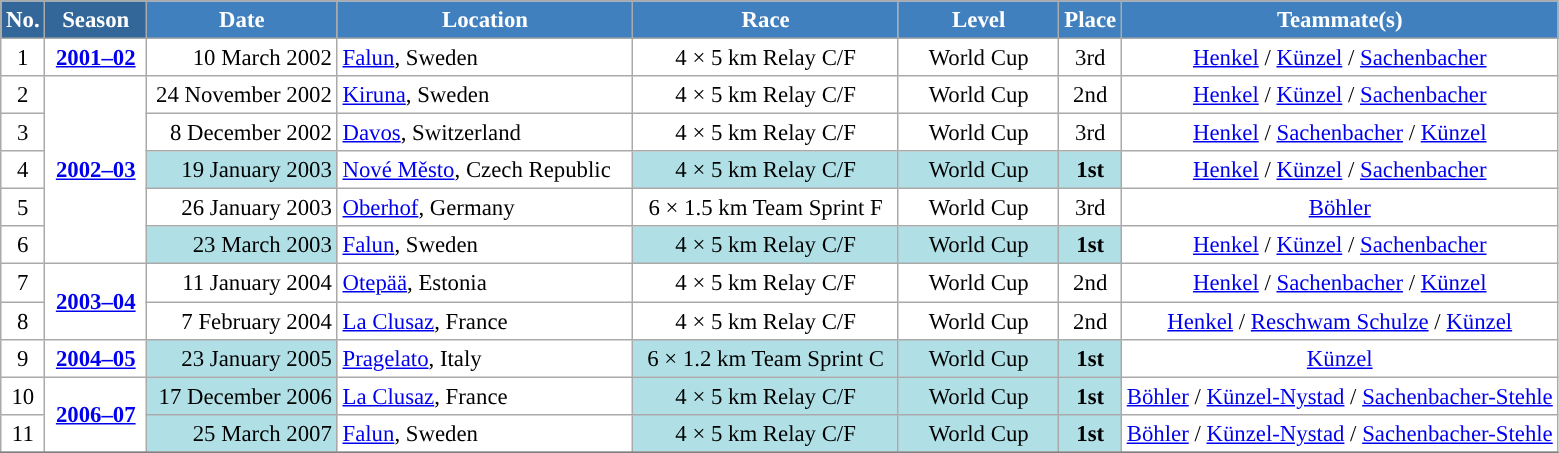<table class="wikitable sortable" style="font-size:95%; text-align:center; border:grey solid 1px; border-collapse:collapse; background:#ffffff;">
<tr style="background:#efefef;">
<th style="background-color:#369; color:white;">No.</th>
<th style="background-color:#369; color:white;">Season</th>
<th style="background-color:#4180be; color:white; width:120px;">Date</th>
<th style="background-color:#4180be; color:white; width:190px;">Location</th>
<th style="background-color:#4180be; color:white; width:170px;">Race</th>
<th style="background-color:#4180be; color:white; width:100px;">Level</th>
<th style="background-color:#4180be; color:white;">Place</th>
<th style="background-color:#4180be; color:white;">Teammate(s)</th>
</tr>
<tr>
<td align=center>1</td>
<td rowspan=1 align=center><strong> <a href='#'>2001–02</a> </strong></td>
<td align=right>10 March 2002</td>
<td align=left> <a href='#'>Falun</a>, Sweden</td>
<td>4 × 5 km Relay C/F</td>
<td>World Cup</td>
<td>3rd</td>
<td><a href='#'>Henkel</a> / <a href='#'>Künzel</a> / <a href='#'>Sachenbacher</a></td>
</tr>
<tr>
<td align=center>2</td>
<td rowspan=5 align=center><strong> <a href='#'>2002–03</a> </strong></td>
<td align=right>24 November 2002</td>
<td align=left> <a href='#'>Kiruna</a>, Sweden</td>
<td>4 × 5 km Relay C/F</td>
<td>World Cup</td>
<td>2nd</td>
<td><a href='#'>Henkel</a> / <a href='#'>Künzel</a> / <a href='#'>Sachenbacher</a></td>
</tr>
<tr>
<td align=center>3</td>
<td align=right>8 December 2002</td>
<td align=left> <a href='#'>Davos</a>, Switzerland</td>
<td>4 × 5 km Relay C/F</td>
<td>World Cup</td>
<td>3rd</td>
<td><a href='#'>Henkel</a> /  <a href='#'>Sachenbacher</a> / <a href='#'>Künzel</a></td>
</tr>
<tr>
<td align=center>4</td>
<td bgcolor="#BOEOE6" align=right>19 January 2003</td>
<td align=left> <a href='#'>Nové Město</a>, Czech Republic</td>
<td bgcolor="#BOEOE6">4 × 5 km Relay C/F</td>
<td bgcolor="#BOEOE6">World Cup</td>
<td bgcolor="#BOEOE6"><strong>1st</strong></td>
<td><a href='#'>Henkel</a> / <a href='#'>Künzel</a> / <a href='#'>Sachenbacher</a></td>
</tr>
<tr>
<td align=center>5</td>
<td align=right>26 January 2003</td>
<td align=left> <a href='#'>Oberhof</a>, Germany</td>
<td>6 × 1.5 km Team Sprint F</td>
<td>World Cup</td>
<td>3rd</td>
<td><a href='#'>Böhler</a></td>
</tr>
<tr>
<td align=center>6</td>
<td bgcolor="#BOEOE6" align=right>23 March 2003</td>
<td align=left> <a href='#'>Falun</a>, Sweden</td>
<td bgcolor="#BOEOE6">4 × 5 km Relay C/F</td>
<td bgcolor="#BOEOE6">World Cup</td>
<td bgcolor="#BOEOE6"><strong>1st</strong></td>
<td><a href='#'>Henkel</a> / <a href='#'>Künzel</a> / <a href='#'>Sachenbacher</a></td>
</tr>
<tr>
<td align=center>7</td>
<td rowspan=2 align=center><strong> <a href='#'>2003–04</a> </strong></td>
<td align=right>11 January 2004</td>
<td align=left> <a href='#'>Otepää</a>, Estonia</td>
<td>4 × 5 km Relay C/F</td>
<td>World Cup</td>
<td>2nd</td>
<td><a href='#'>Henkel</a> / <a href='#'>Sachenbacher</a> / <a href='#'>Künzel</a></td>
</tr>
<tr>
<td align=center>8</td>
<td align=right>7 February 2004</td>
<td align=left> <a href='#'>La Clusaz</a>, France</td>
<td>4 × 5 km Relay C/F</td>
<td>World Cup</td>
<td>2nd</td>
<td><a href='#'>Henkel</a> / <a href='#'>Reschwam Schulze</a> / <a href='#'>Künzel</a></td>
</tr>
<tr>
<td align=center>9</td>
<td rowspan=1 align=center><strong><a href='#'>2004–05</a></strong></td>
<td bgcolor="#BOEOE6" align=right>23 January 2005</td>
<td align=left> <a href='#'>Pragelato</a>, Italy</td>
<td bgcolor="#BOEOE6">6 × 1.2 km Team Sprint C</td>
<td bgcolor="#BOEOE6">World Cup</td>
<td bgcolor="#BOEOE6"><strong>1st</strong></td>
<td><a href='#'>Künzel</a></td>
</tr>
<tr>
<td align=center>10</td>
<td rowspan=2 align=center><strong><a href='#'>2006–07</a></strong></td>
<td bgcolor="#BOEOE6" align=right>17 December 2006</td>
<td align=left> <a href='#'>La Clusaz</a>, France</td>
<td bgcolor="#BOEOE6">4 × 5 km Relay C/F</td>
<td bgcolor="#BOEOE6">World Cup</td>
<td bgcolor="#BOEOE6"><strong>1st</strong></td>
<td><a href='#'>Böhler</a> / <a href='#'>Künzel-Nystad</a> / <a href='#'>Sachenbacher-Stehle</a></td>
</tr>
<tr>
<td align=center>11</td>
<td bgcolor="#BOEOE6" align=right>25 March 2007</td>
<td align=left> <a href='#'>Falun</a>, Sweden</td>
<td bgcolor="#BOEOE6">4 × 5 km Relay C/F</td>
<td bgcolor="#BOEOE6">World Cup</td>
<td bgcolor="#BOEOE6"><strong>1st</strong></td>
<td><a href='#'>Böhler</a> / <a href='#'>Künzel-Nystad</a> / <a href='#'>Sachenbacher-Stehle</a></td>
</tr>
<tr>
</tr>
</table>
